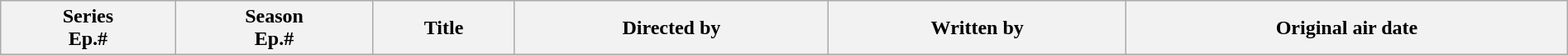<table class="wikitable plainrowheaders" style="width:100%; margin:auto;">
<tr>
<th>Series<br>Ep.#</th>
<th>Season<br>Ep.#</th>
<th>Title</th>
<th>Directed by</th>
<th>Written by</th>
<th>Original air date<br>











</th>
</tr>
</table>
